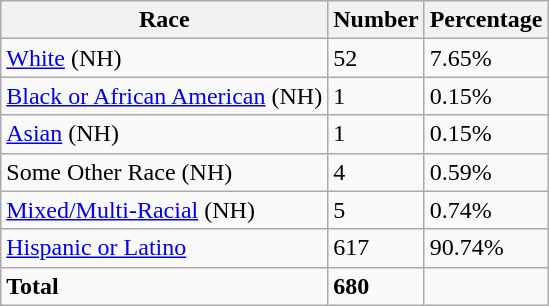<table class="wikitable">
<tr>
<th>Race</th>
<th>Number</th>
<th>Percentage</th>
</tr>
<tr>
<td><a href='#'>White</a> (NH)</td>
<td>52</td>
<td>7.65%</td>
</tr>
<tr>
<td><a href='#'>Black or African American</a> (NH)</td>
<td>1</td>
<td>0.15%</td>
</tr>
<tr>
<td><a href='#'>Asian</a> (NH)</td>
<td>1</td>
<td>0.15%</td>
</tr>
<tr>
<td>Some Other Race (NH)</td>
<td>4</td>
<td>0.59%</td>
</tr>
<tr>
<td><a href='#'>Mixed/Multi-Racial</a> (NH)</td>
<td>5</td>
<td>0.74%</td>
</tr>
<tr>
<td><a href='#'>Hispanic or Latino</a></td>
<td>617</td>
<td>90.74%</td>
</tr>
<tr>
<td><strong>Total</strong></td>
<td><strong>680</strong></td>
<td></td>
</tr>
</table>
